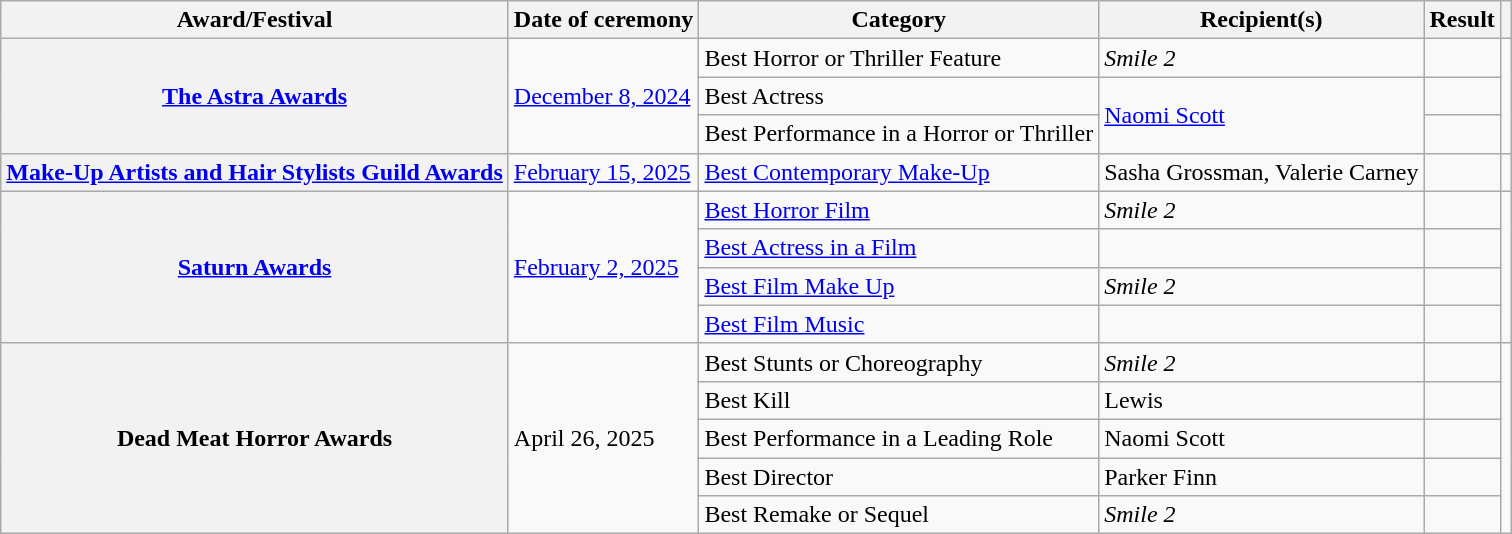<table class="wikitable sortable plainrowheaders">
<tr>
<th scope="col">Award/Festival</th>
<th scope="col">Date of ceremony</th>
<th scope="col">Category</th>
<th scope="col">Recipient(s)</th>
<th>Result</th>
<th class="unsortable" scope="col"></th>
</tr>
<tr>
<th scope="row" rowspan="3"><a href='#'>The Astra Awards</a></th>
<td rowspan="3"><a href='#'>December 8, 2024</a></td>
<td>Best Horror or Thriller Feature</td>
<td><em>Smile 2</em></td>
<td></td>
<td rowspan="3" align="center"></td>
</tr>
<tr>
<td>Best Actress</td>
<td scope="row" rowspan="2" style="text-align:left;"><a href='#'>Naomi Scott</a></td>
<td></td>
</tr>
<tr>
<td>Best Performance in a Horror or Thriller</td>
<td></td>
</tr>
<tr>
<th scope="row"><a href='#'>Make-Up Artists and Hair Stylists Guild Awards</a></th>
<td><a href='#'>February 15, 2025</a></td>
<td><a href='#'>Best Contemporary Make-Up</a></td>
<td>Sasha Grossman, Valerie Carney</td>
<td></td>
<td align="center"></td>
</tr>
<tr>
<th scope="row" rowspan="4"><a href='#'>Saturn Awards</a></th>
<td rowspan="4"><a href='#'>February 2, 2025</a></td>
<td><a href='#'>Best Horror Film</a></td>
<td><em>Smile 2</em></td>
<td></td>
<td rowspan="4"></td>
</tr>
<tr>
<td><a href='#'>Best Actress in a Film</a></td>
<td></td>
<td></td>
</tr>
<tr>
<td><a href='#'>Best Film Make Up</a></td>
<td><em>Smile 2</em></td>
<td></td>
</tr>
<tr>
<td><a href='#'>Best Film Music</a></td>
<td></td>
<td></td>
</tr>
<tr>
<th scope="row" rowspan="5">Dead Meat Horror Awards</th>
<td rowspan="5">April 26, 2025</td>
<td>Best Stunts or Choreography</td>
<td><em>Smile 2</em></td>
<td></td>
<td rowspan="5"></td>
</tr>
<tr>
<td>Best Kill</td>
<td>Lewis</td>
<td></td>
</tr>
<tr>
<td>Best Performance in a Leading Role</td>
<td>Naomi Scott</td>
<td></td>
</tr>
<tr>
<td>Best Director</td>
<td>Parker Finn</td>
<td></td>
</tr>
<tr>
<td>Best Remake or Sequel</td>
<td><em>Smile 2</em></td>
<td></td>
</tr>
</table>
